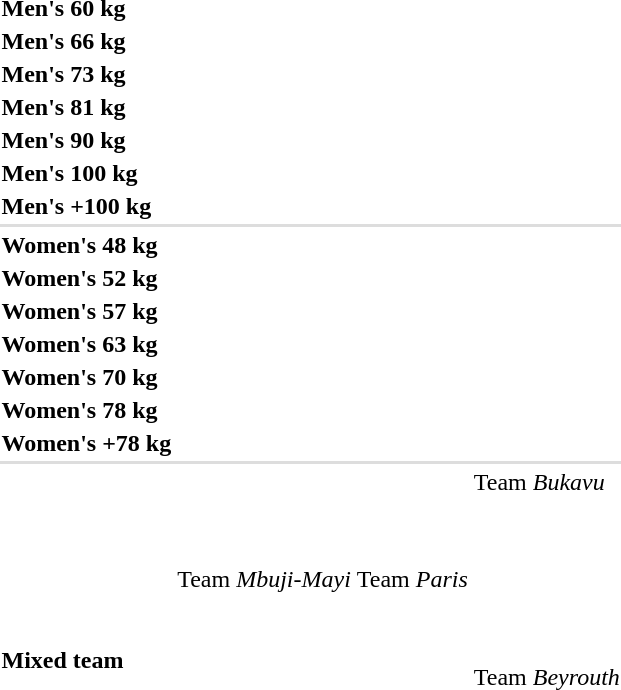<table>
<tr>
<th rowspan=2 style="text-align:left;">Men's 60 kg</th>
<td rowspan=2></td>
<td rowspan=2></td>
<td></td>
</tr>
<tr>
<td></td>
</tr>
<tr>
<th rowspan=2 style="text-align:left;">Men's 66 kg</th>
<td rowspan=2></td>
<td rowspan=2></td>
<td></td>
</tr>
<tr>
<td></td>
</tr>
<tr>
<th rowspan=2 style="text-align:left;">Men's 73 kg</th>
<td rowspan=2></td>
<td rowspan=2></td>
<td></td>
</tr>
<tr>
<td></td>
</tr>
<tr>
<th rowspan=2 style="text-align:left;">Men's 81 kg</th>
<td rowspan=2></td>
<td rowspan=2></td>
<td></td>
</tr>
<tr>
<td></td>
</tr>
<tr>
<th rowspan=2 style="text-align:left;">Men's 90 kg</th>
<td rowspan=2></td>
<td rowspan=2></td>
<td></td>
</tr>
<tr>
<td></td>
</tr>
<tr>
<th rowspan=2 style="text-align:left;">Men's 100 kg</th>
<td rowspan=2></td>
<td rowspan=2></td>
<td></td>
</tr>
<tr>
<td></td>
</tr>
<tr>
<th style="text-align:left;">Men's +100 kg</th>
<td></td>
<td></td>
<td></td>
</tr>
<tr bgcolor=#dddddd>
<td colspan=4></td>
</tr>
<tr>
<th rowspan=2 style="text-align:left;">Women's 48 kg</th>
<td rowspan=2></td>
<td rowspan=2></td>
<td></td>
</tr>
<tr>
<td></td>
</tr>
<tr>
<th rowspan=2 style="text-align:left;">Women's 52 kg</th>
<td rowspan=2></td>
<td rowspan=2></td>
<td></td>
</tr>
<tr>
<td></td>
</tr>
<tr>
<th rowspan=2 style="text-align:left;">Women's 57 kg</th>
<td rowspan=2></td>
<td rowspan=2></td>
<td></td>
</tr>
<tr>
<td></td>
</tr>
<tr>
<th rowspan=2 style="text-align:left;">Women's 63 kg</th>
<td rowspan=2></td>
<td rowspan=2></td>
<td></td>
</tr>
<tr>
<td></td>
</tr>
<tr>
<th rowspan=2 style="text-align:left;">Women's 70 kg</th>
<td rowspan=2></td>
<td rowspan=2></td>
<td></td>
</tr>
<tr>
<td></td>
</tr>
<tr>
<th style="text-align:left;">Women's 78 kg</th>
<td></td>
<td></td>
<td></td>
</tr>
<tr>
<th style="text-align:left;">Women's +78 kg</th>
<td></td>
<td></td>
<td></td>
</tr>
<tr bgcolor=#dddddd>
<td colspan=4></td>
</tr>
<tr>
<th rowspan=2 style="text-align:left;">Mixed team</th>
<td rowspan=2 nowrap>Team <em>Mbuji-Mayi</em><br><br><br><br><br><br><br></td>
<td rowspan=2 nowrap>Team <em>Paris</em><br><br><br><br><br><br><br></td>
<td nowrap>Team <em>Bukavu</em><br><br><br><br><br><br><br></td>
</tr>
<tr>
<td>Team <em>Beyrouth</em><br><br><br><br><br><br><br></td>
</tr>
</table>
